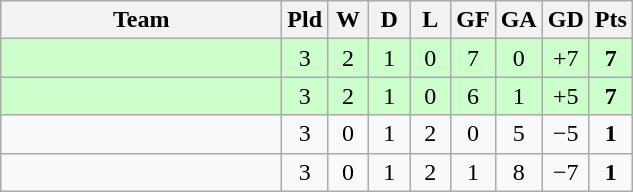<table class="wikitable" style="text-align:center;">
<tr>
<th width=180>Team</th>
<th width=20>Pld</th>
<th width=20>W</th>
<th width=20>D</th>
<th width=20>L</th>
<th width=20>GF</th>
<th width=20>GA</th>
<th width=20>GD</th>
<th width=20>Pts</th>
</tr>
<tr bgcolor=ccffcc>
<td align="left"></td>
<td>3</td>
<td>2</td>
<td>1</td>
<td>0</td>
<td>7</td>
<td>0</td>
<td>+7</td>
<td><strong>7</strong></td>
</tr>
<tr bgcolor=ccffcc>
<td align="left"></td>
<td>3</td>
<td>2</td>
<td>1</td>
<td>0</td>
<td>6</td>
<td>1</td>
<td>+5</td>
<td><strong>7</strong></td>
</tr>
<tr>
<td align="left"></td>
<td>3</td>
<td>0</td>
<td>1</td>
<td>2</td>
<td>0</td>
<td>5</td>
<td>−5</td>
<td><strong>1</strong></td>
</tr>
<tr>
<td align="left"></td>
<td>3</td>
<td>0</td>
<td>1</td>
<td>2</td>
<td>1</td>
<td>8</td>
<td>−7</td>
<td><strong>1</strong></td>
</tr>
</table>
